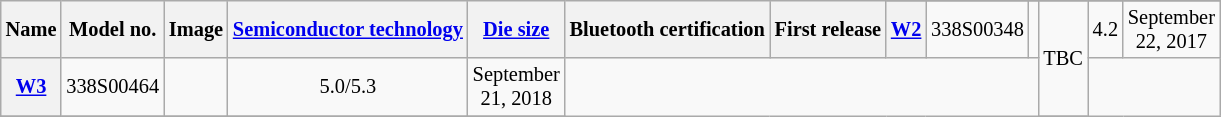<table class="wikitable sortable" style="font-size:85%; text-align:center">
<tr>
<th rowspan=2>Name</th>
<th rowspan=2>Model no.</th>
<th rowspan=2>Image</th>
<th rowspan=2><a href='#'>Semiconductor technology</a></th>
<th rowspan=2><a href='#'>Die size</a></th>
<th rowspan=2>Bluetooth certification</th>
<th rowspan=2>First release</th>
</tr>
<tr>
<th><a href='#'>W2</a></th>
<td>338S00348</td>
<td></td>
<td colspan=2 rowspan=2>TBC</td>
<td>4.2</td>
<td>September<br>22, 2017</td>
</tr>
<tr>
<th><a href='#'>W3</a></th>
<td>338S00464</td>
<td></td>
<td>5.0/5.3</td>
<td>September<br>21, 2018</td>
</tr>
<tr>
</tr>
</table>
